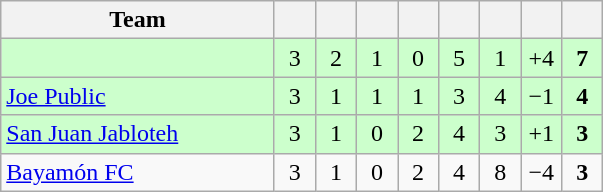<table class="wikitable" style="text-align: center;">
<tr>
<th width="175">Team</th>
<th width="20"></th>
<th width="20"></th>
<th width="20"></th>
<th width="20"></th>
<th width="20"></th>
<th width="20"></th>
<th width="20"></th>
<th width="20"></th>
</tr>
<tr bgcolor="#ccffcc">
<td align=left></td>
<td>3</td>
<td>2</td>
<td>1</td>
<td>0</td>
<td>5</td>
<td>1</td>
<td>+4</td>
<td><strong>7</strong></td>
</tr>
<tr bgcolor="#ccffcc">
<td align=left> <a href='#'>Joe Public</a></td>
<td>3</td>
<td>1</td>
<td>1</td>
<td>1</td>
<td>3</td>
<td>4</td>
<td>−1</td>
<td><strong>4</strong></td>
</tr>
<tr bgcolor="#ccffcc">
<td align=left> <a href='#'>San Juan Jabloteh</a></td>
<td>3</td>
<td>1</td>
<td>0</td>
<td>2</td>
<td>4</td>
<td>3</td>
<td>+1</td>
<td><strong>3</strong></td>
</tr>
<tr>
<td align=left> <a href='#'>Bayamón FC</a></td>
<td>3</td>
<td>1</td>
<td>0</td>
<td>2</td>
<td>4</td>
<td>8</td>
<td>−4</td>
<td><strong>3</strong></td>
</tr>
</table>
